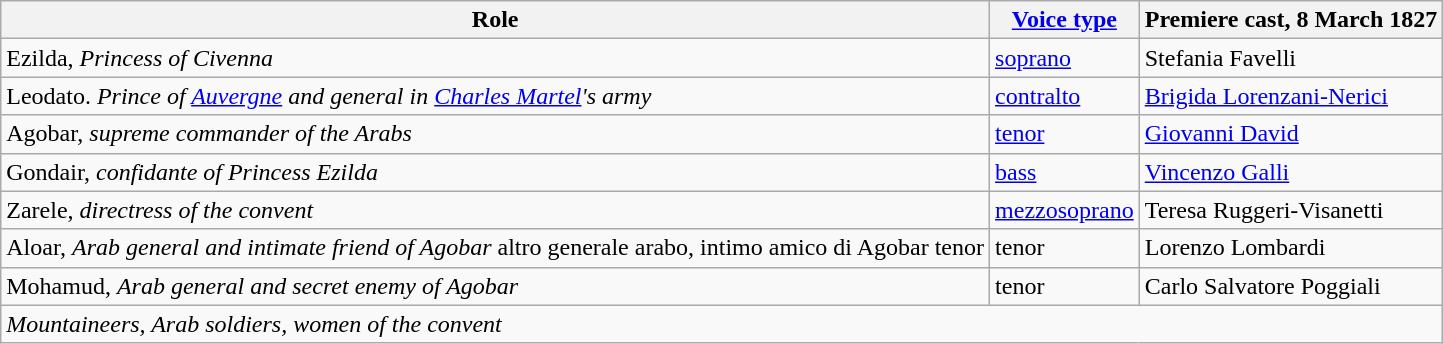<table class="wikitable">
<tr>
<th>Role</th>
<th><a href='#'>Voice type</a></th>
<th>Premiere cast, 8 March 1827</th>
</tr>
<tr>
<td>Ezilda, <em>Princess of Civenna</em></td>
<td><a href='#'>soprano</a></td>
<td>Stefania Favelli</td>
</tr>
<tr>
<td>Leodato. <em>Prince of <a href='#'>Auvergne</a> and general in <a href='#'>Charles Martel</a>'s army</em></td>
<td><a href='#'>contralto</a></td>
<td><a href='#'>Brigida Lorenzani-Nerici</a></td>
</tr>
<tr>
<td>Agobar, <em>supreme commander of the Arabs</em></td>
<td><a href='#'>tenor</a></td>
<td><a href='#'>Giovanni David</a></td>
</tr>
<tr>
<td>Gondair, <em>confidante of Princess Ezilda</em></td>
<td><a href='#'>bass</a></td>
<td><a href='#'>Vincenzo Galli</a></td>
</tr>
<tr>
<td>Zarele, <em>directress of the convent</em></td>
<td><a href='#'>mezzosoprano</a></td>
<td>Teresa Ruggeri-Visanetti</td>
</tr>
<tr>
<td>Aloar, <em>Arab general and intimate friend of Agobar</em> 	altro generale arabo, intimo amico di Agobar tenor</td>
<td>tenor</td>
<td>Lorenzo Lombardi</td>
</tr>
<tr>
<td>Mohamud, <em>Arab general and secret enemy of Agobar</em></td>
<td>tenor</td>
<td>Carlo Salvatore Poggiali</td>
</tr>
<tr>
<td colspan="3"><em>Mountaineers, Arab soldiers, women of the convent</em></td>
</tr>
</table>
